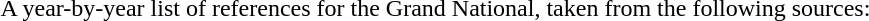<table style="width:90%;">
<tr>
<td>A year-by-year list of references for the Grand National, taken from the following sources:</td>
</tr>
</table>
